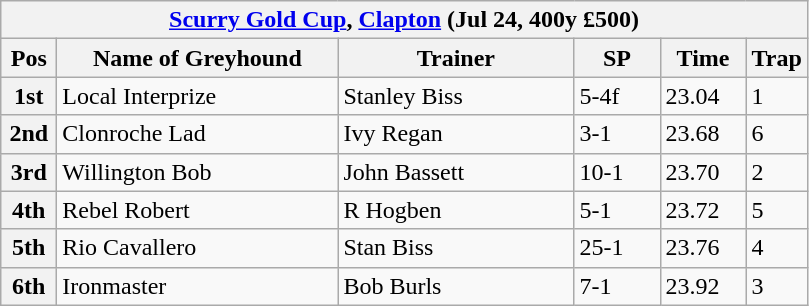<table class="wikitable">
<tr>
<th colspan="6"><a href='#'>Scurry Gold Cup</a>, <a href='#'>Clapton</a> (Jul 24, 400y £500)</th>
</tr>
<tr>
<th width=30>Pos</th>
<th width=180>Name of Greyhound</th>
<th width=150>Trainer</th>
<th width=50>SP</th>
<th width=50>Time</th>
<th width=30>Trap</th>
</tr>
<tr>
<th>1st</th>
<td>Local Interprize</td>
<td>Stanley Biss</td>
<td>5-4f</td>
<td>23.04</td>
<td>1</td>
</tr>
<tr>
<th>2nd</th>
<td>Clonroche Lad</td>
<td>Ivy Regan</td>
<td>3-1</td>
<td>23.68</td>
<td>6</td>
</tr>
<tr>
<th>3rd</th>
<td>Willington Bob</td>
<td>John Bassett</td>
<td>10-1</td>
<td>23.70</td>
<td>2</td>
</tr>
<tr>
<th>4th</th>
<td>Rebel Robert</td>
<td>R Hogben</td>
<td>5-1</td>
<td>23.72</td>
<td>5</td>
</tr>
<tr>
<th>5th</th>
<td>Rio Cavallero</td>
<td>Stan Biss</td>
<td>25-1</td>
<td>23.76</td>
<td>4</td>
</tr>
<tr>
<th>6th</th>
<td>Ironmaster</td>
<td>Bob Burls</td>
<td>7-1</td>
<td>23.92</td>
<td>3</td>
</tr>
</table>
